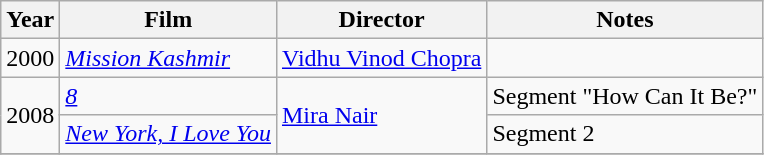<table class="wikitable">
<tr>
<th>Year</th>
<th>Film</th>
<th>Director</th>
<th>Notes</th>
</tr>
<tr>
<td>2000</td>
<td><em><a href='#'>Mission Kashmir</a></em></td>
<td><a href='#'>Vidhu Vinod Chopra</a></td>
<td></td>
</tr>
<tr>
<td rowspan="2">2008</td>
<td><em><a href='#'>8</a></em></td>
<td rowspan="2"><a href='#'>Mira Nair</a></td>
<td>Segment "How Can It Be?"</td>
</tr>
<tr>
<td><em><a href='#'>New York, I Love You</a></em></td>
<td>Segment 2</td>
</tr>
<tr>
</tr>
</table>
